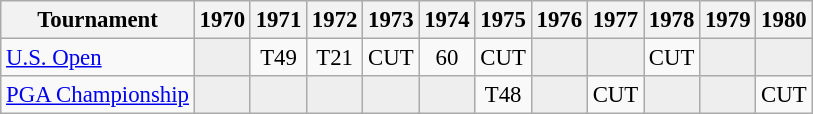<table class="wikitable" style="font-size:95%;text-align:center;">
<tr>
<th>Tournament</th>
<th>1970</th>
<th>1971</th>
<th>1972</th>
<th>1973</th>
<th>1974</th>
<th>1975</th>
<th>1976</th>
<th>1977</th>
<th>1978</th>
<th>1979</th>
<th>1980</th>
</tr>
<tr>
<td align=left><a href='#'>U.S. Open</a></td>
<td style="background:#eeeeee;"></td>
<td>T49</td>
<td>T21</td>
<td>CUT</td>
<td>60</td>
<td>CUT</td>
<td style="background:#eeeeee;"></td>
<td style="background:#eeeeee;"></td>
<td>CUT</td>
<td style="background:#eeeeee;"></td>
<td style="background:#eeeeee;"></td>
</tr>
<tr>
<td align=left><a href='#'>PGA Championship</a></td>
<td style="background:#eeeeee;"></td>
<td style="background:#eeeeee;"></td>
<td style="background:#eeeeee;"></td>
<td style="background:#eeeeee;"></td>
<td style="background:#eeeeee;"></td>
<td>T48</td>
<td style="background:#eeeeee;"></td>
<td>CUT</td>
<td style="background:#eeeeee;"></td>
<td style="background:#eeeeee;"></td>
<td>CUT</td>
</tr>
</table>
